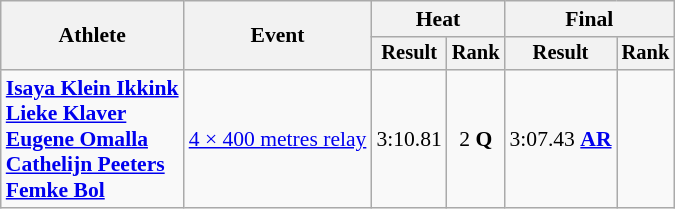<table class="wikitable" style="font-size:90%">
<tr>
<th rowspan="2">Athlete</th>
<th rowspan="2">Event</th>
<th colspan="2">Heat</th>
<th colspan="2">Final</th>
</tr>
<tr style="font-size:95%">
<th>Result</th>
<th>Rank</th>
<th>Result</th>
<th>Rank</th>
</tr>
<tr align=center>
<td align=left><strong><a href='#'>Isaya Klein Ikkink</a><br><a href='#'>Lieke Klaver</a><br><a href='#'>Eugene Omalla</a><br><a href='#'>Cathelijn Peeters</a><br><a href='#'>Femke Bol</a></strong></td>
<td align=left><a href='#'>4 × 400 metres relay</a></td>
<td>3:10.81</td>
<td>2 <strong>Q</strong></td>
<td>3:07.43 <strong><a href='#'>AR</a></strong></td>
<td></td>
</tr>
</table>
